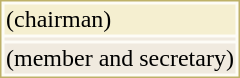<table style="border: 1px solid #BEB168;background-color:#FDFCF6;">
<tr>
<td colspan="2" style="background-color:#F5EFD0;"> (chairman)</td>
</tr>
<tr style="background-color:#F0EADF;">
<td></td>
</tr>
<tr style="background-color:#F0EADF;">
<td> (member and secretary)</td>
</tr>
</table>
